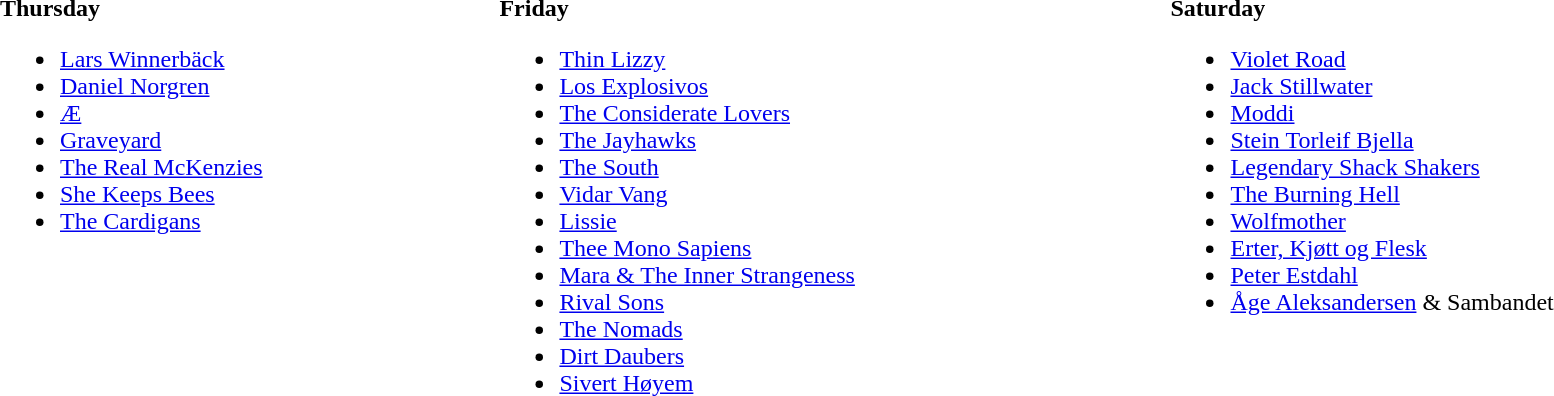<table cellpadding="2" cellspacing="2" border="0" style="width: 100%;">
<tr valign="top">
<td><br><strong>Thursday</strong><ul><li> <a href='#'>Lars Winnerbäck</a></li><li> <a href='#'>Daniel Norgren</a></li><li> <a href='#'>Æ</a></li><li> <a href='#'>Graveyard</a></li><li> <a href='#'>The Real McKenzies</a></li><li> <a href='#'>She Keeps Bees</a></li><li> <a href='#'>The Cardigans</a></li></ul></td>
<td><br><strong>Friday</strong><ul><li> <a href='#'>Thin Lizzy</a></li><li> <a href='#'>Los Explosivos</a></li><li> <a href='#'>The Considerate Lovers</a></li><li> <a href='#'>The Jayhawks</a></li><li> <a href='#'>The South</a></li><li> <a href='#'>Vidar Vang</a></li><li> <a href='#'>Lissie</a></li><li> <a href='#'>Thee Mono Sapiens</a></li><li> <a href='#'>Mara & The Inner Strangeness</a></li><li> <a href='#'>Rival Sons</a></li><li> <a href='#'>The Nomads</a></li><li> <a href='#'>Dirt Daubers</a></li><li> <a href='#'>Sivert Høyem</a></li></ul></td>
<td><br><strong>Saturday</strong><ul><li> <a href='#'>Violet Road</a></li><li> <a href='#'>Jack Stillwater</a></li><li> <a href='#'>Moddi</a></li><li> <a href='#'>Stein Torleif Bjella</a></li><li> <a href='#'>Legendary Shack Shakers</a></li><li> <a href='#'>The Burning Hell</a></li><li> <a href='#'>Wolfmother</a></li><li> <a href='#'>Erter, Kjøtt og Flesk</a></li><li> <a href='#'>Peter Estdahl</a></li><li> <a href='#'>Åge Aleksandersen</a> & Sambandet</li></ul></td>
</tr>
</table>
